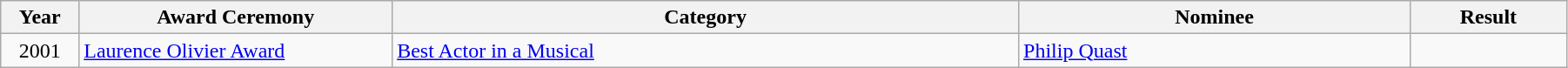<table class="wikitable" width="95%">
<tr>
<th width="5%">Year</th>
<th width="20%">Award Ceremony</th>
<th width="40%">Category</th>
<th width="25%">Nominee</th>
<th width="10%">Result</th>
</tr>
<tr>
<td align="center">2001</td>
<td><a href='#'>Laurence Olivier Award</a></td>
<td><a href='#'>Best Actor in a Musical</a></td>
<td><a href='#'>Philip Quast</a></td>
<td></td>
</tr>
</table>
